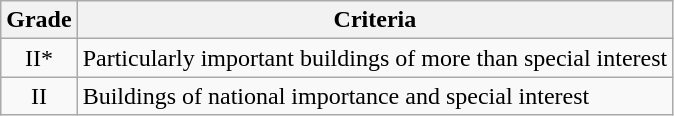<table class="wikitable">
<tr>
<th>Grade</th>
<th>Criteria</th>
</tr>
<tr>
<td align="center" >II*</td>
<td>Particularly important buildings of more than special interest</td>
</tr>
<tr>
<td align="center" >II</td>
<td>Buildings of national importance and special interest</td>
</tr>
</table>
